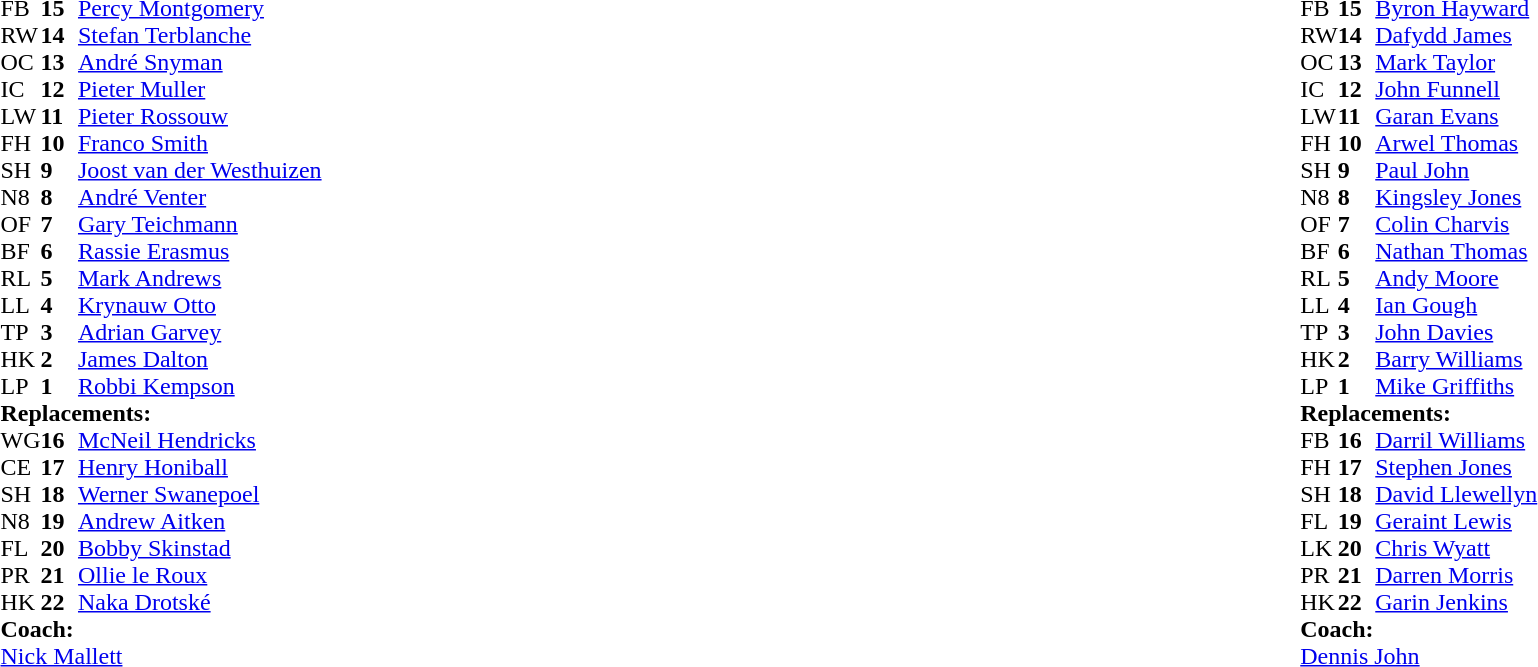<table style="width:100%">
<tr>
<td style="vertical-align:top;width:50%"><br><table cellspacing="0" cellpadding="0">
<tr>
<th width="25"></th>
<th width="25"></th>
</tr>
<tr>
<td>FB</td>
<td><strong>15</strong></td>
<td><a href='#'>Percy Montgomery</a></td>
</tr>
<tr>
<td>RW</td>
<td><strong>14</strong></td>
<td><a href='#'>Stefan Terblanche</a></td>
<td></td>
<td></td>
</tr>
<tr>
<td>OC</td>
<td><strong>13</strong></td>
<td><a href='#'>André Snyman</a></td>
</tr>
<tr>
<td>IC</td>
<td><strong>12</strong></td>
<td><a href='#'>Pieter Muller</a></td>
<td></td>
<td></td>
</tr>
<tr>
<td>LW</td>
<td><strong>11</strong></td>
<td><a href='#'>Pieter Rossouw</a></td>
</tr>
<tr>
<td>FH</td>
<td><strong>10</strong></td>
<td><a href='#'>Franco Smith</a></td>
</tr>
<tr>
<td>SH</td>
<td><strong>9</strong></td>
<td><a href='#'>Joost van der Westhuizen</a></td>
<td></td>
<td></td>
</tr>
<tr>
<td>N8</td>
<td><strong>8</strong></td>
<td><a href='#'>André Venter</a></td>
</tr>
<tr>
<td>OF</td>
<td><strong>7</strong></td>
<td><a href='#'>Gary Teichmann</a></td>
<td></td>
<td></td>
</tr>
<tr>
<td>BF</td>
<td><strong>6</strong></td>
<td><a href='#'>Rassie Erasmus</a></td>
</tr>
<tr>
<td>RL</td>
<td><strong>5</strong></td>
<td><a href='#'>Mark Andrews</a></td>
<td></td>
<td></td>
</tr>
<tr>
<td>LL</td>
<td><strong>4</strong></td>
<td><a href='#'>Krynauw Otto</a></td>
</tr>
<tr>
<td>TP</td>
<td><strong>3</strong></td>
<td><a href='#'>Adrian Garvey</a></td>
<td></td>
<td></td>
</tr>
<tr>
<td>HK</td>
<td><strong>2</strong></td>
<td><a href='#'>James Dalton</a></td>
<td></td>
<td></td>
</tr>
<tr>
<td>LP</td>
<td><strong>1</strong></td>
<td><a href='#'>Robbi Kempson</a></td>
</tr>
<tr>
<td colspan="3"><strong>Replacements:</strong></td>
</tr>
<tr>
<td>WG</td>
<td><strong>16</strong></td>
<td><a href='#'>McNeil Hendricks</a></td>
<td></td>
<td></td>
</tr>
<tr>
<td>CE</td>
<td><strong>17</strong></td>
<td><a href='#'>Henry Honiball</a></td>
<td></td>
<td></td>
</tr>
<tr>
<td>SH</td>
<td><strong>18</strong></td>
<td><a href='#'>Werner Swanepoel</a></td>
<td></td>
<td></td>
</tr>
<tr>
<td>N8</td>
<td><strong>19</strong></td>
<td><a href='#'>Andrew Aitken</a></td>
<td></td>
<td></td>
</tr>
<tr>
<td>FL</td>
<td><strong>20</strong></td>
<td><a href='#'>Bobby Skinstad</a></td>
<td></td>
<td></td>
</tr>
<tr>
<td>PR</td>
<td><strong>21</strong></td>
<td><a href='#'>Ollie le Roux</a></td>
<td></td>
<td></td>
</tr>
<tr>
<td>HK</td>
<td><strong>22</strong></td>
<td><a href='#'>Naka Drotské</a></td>
<td></td>
<td></td>
</tr>
<tr>
<td colspan="3"><strong>Coach:</strong></td>
</tr>
<tr>
<td colspan="3"> <a href='#'>Nick Mallett</a></td>
</tr>
</table>
</td>
<td style="vertical-align:top"></td>
<td style="vertical-align:top;width:50%"><br><table cellspacing="0" cellpadding="0" style="margin:auto">
<tr>
<th width="25"></th>
<th width="25"></th>
</tr>
<tr>
<td>FB</td>
<td><strong>15</strong></td>
<td><a href='#'>Byron Hayward</a></td>
<td></td>
<td></td>
</tr>
<tr>
<td>RW</td>
<td><strong>14</strong></td>
<td><a href='#'>Dafydd James</a></td>
</tr>
<tr>
<td>OC</td>
<td><strong>13</strong></td>
<td><a href='#'>Mark Taylor</a></td>
</tr>
<tr>
<td>IC</td>
<td><strong>12</strong></td>
<td><a href='#'>John Funnell</a></td>
<td></td>
<td></td>
</tr>
<tr>
<td>LW</td>
<td><strong>11</strong></td>
<td><a href='#'>Garan Evans</a></td>
</tr>
<tr>
<td>FH</td>
<td><strong>10</strong></td>
<td><a href='#'>Arwel Thomas</a></td>
</tr>
<tr>
<td>SH</td>
<td><strong>9</strong></td>
<td><a href='#'>Paul John</a></td>
<td></td>
<td></td>
</tr>
<tr>
<td>N8</td>
<td><strong>8</strong></td>
<td><a href='#'>Kingsley Jones</a></td>
<td></td>
<td></td>
</tr>
<tr>
<td>OF</td>
<td><strong>7</strong></td>
<td><a href='#'>Colin Charvis</a></td>
<td></td>
<td></td>
</tr>
<tr>
<td>BF</td>
<td><strong>6</strong></td>
<td><a href='#'>Nathan Thomas</a></td>
</tr>
<tr>
<td>RL</td>
<td><strong>5</strong></td>
<td><a href='#'>Andy Moore</a></td>
</tr>
<tr>
<td>LL</td>
<td><strong>4</strong></td>
<td><a href='#'>Ian Gough</a></td>
</tr>
<tr>
<td>TP</td>
<td><strong>3</strong></td>
<td><a href='#'>John Davies</a></td>
<td></td>
<td></td>
</tr>
<tr>
<td>HK</td>
<td><strong>2</strong></td>
<td><a href='#'>Barry Williams</a></td>
<td></td>
<td></td>
</tr>
<tr>
<td>LP</td>
<td><strong>1</strong></td>
<td><a href='#'>Mike Griffiths</a></td>
</tr>
<tr>
<td colspan="3"><strong>Replacements:</strong></td>
</tr>
<tr>
<td>FB</td>
<td><strong>16</strong></td>
<td><a href='#'>Darril Williams</a></td>
<td></td>
<td></td>
</tr>
<tr>
<td>FH</td>
<td><strong>17</strong></td>
<td><a href='#'>Stephen Jones</a></td>
<td></td>
<td></td>
</tr>
<tr>
<td>SH</td>
<td><strong>18</strong></td>
<td><a href='#'>David Llewellyn</a></td>
<td></td>
<td></td>
</tr>
<tr>
<td>FL</td>
<td><strong>19</strong></td>
<td><a href='#'>Geraint Lewis</a></td>
<td></td>
<td></td>
</tr>
<tr>
<td>LK</td>
<td><strong>20</strong></td>
<td><a href='#'>Chris Wyatt</a></td>
<td></td>
<td></td>
</tr>
<tr>
<td>PR</td>
<td><strong>21</strong></td>
<td><a href='#'>Darren Morris</a></td>
<td></td>
<td></td>
</tr>
<tr>
<td>HK</td>
<td><strong>22</strong></td>
<td><a href='#'>Garin Jenkins</a></td>
<td></td>
<td></td>
</tr>
<tr>
<td colspan="3"><strong>Coach:</strong></td>
</tr>
<tr>
<td colspan="3"> <a href='#'>Dennis John</a></td>
</tr>
</table>
</td>
</tr>
</table>
